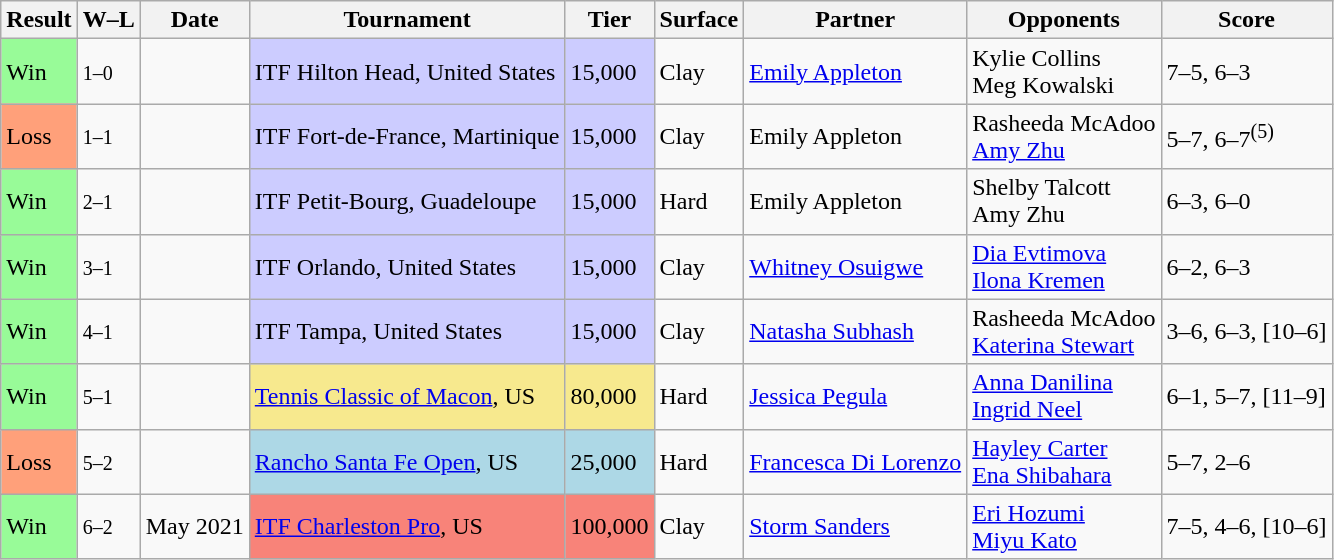<table class="sortable wikitable">
<tr>
<th>Result</th>
<th class="unsortable">W–L</th>
<th>Date</th>
<th>Tournament</th>
<th>Tier</th>
<th>Surface</th>
<th>Partner</th>
<th>Opponents</th>
<th class="unsortable">Score</th>
</tr>
<tr>
<td bgcolor=#98fb98>Win</td>
<td><small>1–0</small></td>
<td></td>
<td style="background:#ccf;">ITF Hilton Head, United States</td>
<td style="background:#ccf;">15,000</td>
<td>Clay</td>
<td> <a href='#'>Emily Appleton</a></td>
<td> Kylie Collins <br>  Meg Kowalski</td>
<td>7–5, 6–3</td>
</tr>
<tr>
<td style="background:#ffa07a;">Loss</td>
<td><small>1–1</small></td>
<td></td>
<td style="background:#ccf;">ITF Fort-de-France, Martinique</td>
<td style="background:#ccf;">15,000</td>
<td>Clay</td>
<td> Emily Appleton</td>
<td> Rasheeda McAdoo <br>  <a href='#'>Amy Zhu</a></td>
<td>5–7, 6–7<sup>(5)</sup></td>
</tr>
<tr>
<td bgcolor=#98fb98>Win</td>
<td><small>2–1</small></td>
<td></td>
<td style="background:#ccf;">ITF Petit-Bourg, Guadeloupe</td>
<td style="background:#ccf;">15,000</td>
<td>Hard</td>
<td> Emily Appleton</td>
<td> Shelby Talcott <br>  Amy Zhu</td>
<td>6–3, 6–0</td>
</tr>
<tr>
<td bgcolor=#98fb98>Win</td>
<td><small>3–1</small></td>
<td></td>
<td style="background:#ccf;">ITF Orlando, United States</td>
<td style="background:#ccf;">15,000</td>
<td>Clay</td>
<td> <a href='#'>Whitney Osuigwe</a></td>
<td> <a href='#'>Dia Evtimova</a> <br>  <a href='#'>Ilona Kremen</a></td>
<td>6–2, 6–3</td>
</tr>
<tr>
<td bgcolor=#98fb98>Win</td>
<td><small>4–1</small></td>
<td></td>
<td style="background:#ccf;">ITF Tampa, United States</td>
<td style="background:#ccf;">15,000</td>
<td>Clay</td>
<td> <a href='#'>Natasha Subhash</a></td>
<td> Rasheeda McAdoo <br>  <a href='#'>Katerina Stewart</a></td>
<td>3–6, 6–3, [10–6]</td>
</tr>
<tr>
<td bgcolor=#98fb98>Win</td>
<td><small>5–1</small></td>
<td><a href='#'></a></td>
<td style="background:#f7e98e;"><a href='#'>Tennis Classic of Macon</a>, US</td>
<td style="background:#f7e98e;">80,000</td>
<td>Hard</td>
<td> <a href='#'>Jessica Pegula</a></td>
<td> <a href='#'>Anna Danilina</a> <br>  <a href='#'>Ingrid Neel</a></td>
<td>6–1, 5–7, [11–9]</td>
</tr>
<tr>
<td style="background:#ffa07a;">Loss</td>
<td><small>5–2</small></td>
<td></td>
<td style="background:lightblue;"><a href='#'>Rancho Santa Fe Open</a>, US</td>
<td style="background:lightblue;">25,000</td>
<td>Hard</td>
<td> <a href='#'>Francesca Di Lorenzo</a></td>
<td> <a href='#'>Hayley Carter</a> <br>  <a href='#'>Ena Shibahara</a></td>
<td>5–7, 2–6</td>
</tr>
<tr>
<td bgcolor=#98fb98>Win</td>
<td><small>6–2</small></td>
<td>May 2021</td>
<td style="background:#f88379;"><a href='#'>ITF Charleston Pro</a>, US</td>
<td style="background:#f88379;">100,000</td>
<td>Clay</td>
<td> <a href='#'>Storm Sanders</a></td>
<td> <a href='#'>Eri Hozumi</a> <br>  <a href='#'>Miyu Kato</a></td>
<td>7–5, 4–6, [10–6]</td>
</tr>
</table>
